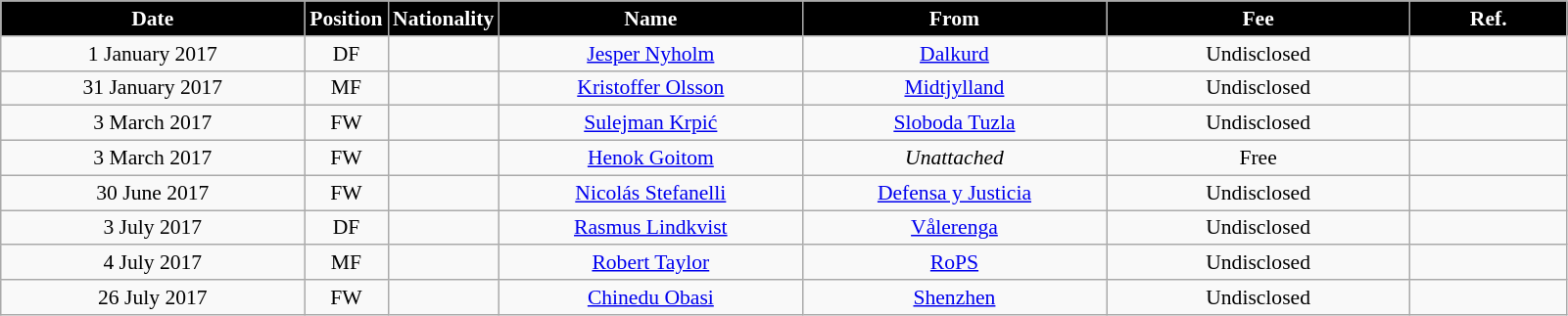<table class="wikitable"  style="text-align:center; font-size:90%; ">
<tr>
<th style="background:#000000; color:white; width:200px;">Date</th>
<th style="background:#000000; color:white; width:50px;">Position</th>
<th style="background:#000000; color:white; width:50px;">Nationality</th>
<th style="background:#000000; color:white; width:200px;">Name</th>
<th style="background:#000000; color:white; width:200px;">From</th>
<th style="background:#000000; color:white; width:200px;">Fee</th>
<th style="background:#000000; color:white; width:100px;">Ref.</th>
</tr>
<tr>
<td>1 January 2017</td>
<td>DF</td>
<td></td>
<td><a href='#'>Jesper Nyholm</a></td>
<td><a href='#'>Dalkurd</a></td>
<td>Undisclosed</td>
<td></td>
</tr>
<tr>
<td>31 January 2017</td>
<td>MF</td>
<td></td>
<td><a href='#'>Kristoffer Olsson</a></td>
<td><a href='#'>Midtjylland</a></td>
<td>Undisclosed</td>
<td></td>
</tr>
<tr>
<td>3 March 2017</td>
<td>FW</td>
<td></td>
<td><a href='#'>Sulejman Krpić</a></td>
<td><a href='#'>Sloboda Tuzla</a></td>
<td>Undisclosed</td>
<td></td>
</tr>
<tr>
<td>3 March 2017</td>
<td>FW</td>
<td></td>
<td><a href='#'>Henok Goitom</a></td>
<td><em>Unattached</em></td>
<td>Free</td>
<td></td>
</tr>
<tr>
<td>30 June 2017</td>
<td>FW</td>
<td></td>
<td><a href='#'>Nicolás Stefanelli</a></td>
<td><a href='#'>Defensa y Justicia</a></td>
<td>Undisclosed</td>
<td></td>
</tr>
<tr>
<td>3 July 2017</td>
<td>DF</td>
<td></td>
<td><a href='#'>Rasmus Lindkvist</a></td>
<td><a href='#'>Vålerenga</a></td>
<td>Undisclosed</td>
<td></td>
</tr>
<tr>
<td>4 July 2017</td>
<td>MF</td>
<td></td>
<td><a href='#'>Robert Taylor</a></td>
<td><a href='#'>RoPS</a></td>
<td>Undisclosed</td>
<td></td>
</tr>
<tr>
<td>26 July 2017</td>
<td>FW</td>
<td></td>
<td><a href='#'>Chinedu Obasi</a></td>
<td><a href='#'>Shenzhen</a></td>
<td>Undisclosed</td>
<td></td>
</tr>
</table>
